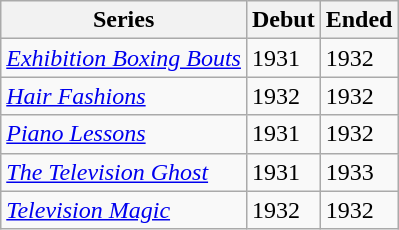<table class="wikitable">
<tr>
<th>Series</th>
<th>Debut</th>
<th>Ended</th>
</tr>
<tr>
<td><em><a href='#'>Exhibition Boxing Bouts</a></em></td>
<td>1931</td>
<td>1932</td>
</tr>
<tr>
<td><em><a href='#'>Hair Fashions</a></em></td>
<td>1932</td>
<td>1932</td>
</tr>
<tr>
<td><em><a href='#'>Piano Lessons</a></em></td>
<td>1931</td>
<td>1932</td>
</tr>
<tr>
<td><em><a href='#'>The Television Ghost</a></em></td>
<td>1931</td>
<td>1933</td>
</tr>
<tr>
<td><em><a href='#'>Television Magic</a></em></td>
<td>1932</td>
<td>1932</td>
</tr>
</table>
